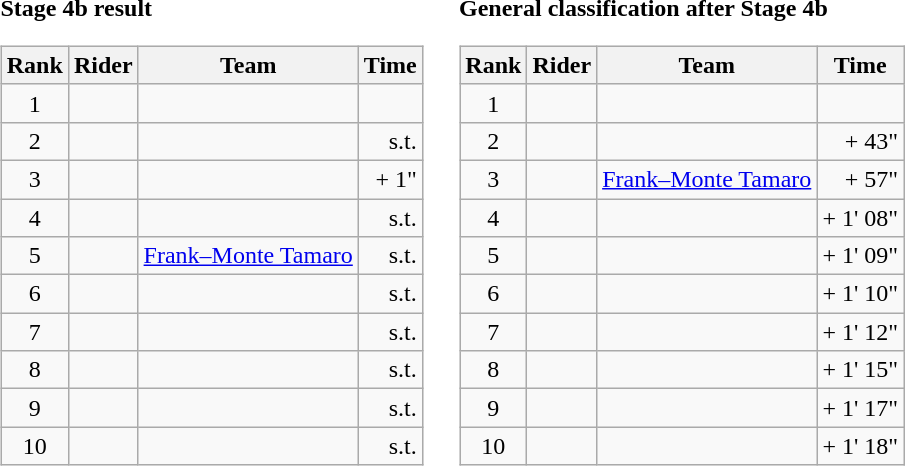<table>
<tr>
<td><strong>Stage 4b result</strong><br><table class="wikitable">
<tr>
<th scope="col">Rank</th>
<th scope="col">Rider</th>
<th scope="col">Team</th>
<th scope="col">Time</th>
</tr>
<tr>
<td style="text-align:center;">1</td>
<td></td>
<td></td>
<td style="text-align:right;"></td>
</tr>
<tr>
<td style="text-align:center;">2</td>
<td></td>
<td></td>
<td style="text-align:right;">s.t.</td>
</tr>
<tr>
<td style="text-align:center;">3</td>
<td></td>
<td></td>
<td style="text-align:right;">+ 1"</td>
</tr>
<tr>
<td style="text-align:center;">4</td>
<td></td>
<td></td>
<td style="text-align:right;">s.t.</td>
</tr>
<tr>
<td style="text-align:center;">5</td>
<td></td>
<td><a href='#'>Frank–Monte Tamaro</a></td>
<td style="text-align:right;">s.t.</td>
</tr>
<tr>
<td style="text-align:center;">6</td>
<td></td>
<td></td>
<td style="text-align:right;">s.t.</td>
</tr>
<tr>
<td style="text-align:center;">7</td>
<td></td>
<td></td>
<td style="text-align:right;">s.t.</td>
</tr>
<tr>
<td style="text-align:center;">8</td>
<td></td>
<td></td>
<td style="text-align:right;">s.t.</td>
</tr>
<tr>
<td style="text-align:center;">9</td>
<td></td>
<td></td>
<td style="text-align:right;">s.t.</td>
</tr>
<tr>
<td style="text-align:center;">10</td>
<td></td>
<td></td>
<td style="text-align:right;">s.t.</td>
</tr>
</table>
</td>
<td></td>
<td><strong>General classification after Stage 4b</strong><br><table class="wikitable">
<tr>
<th scope="col">Rank</th>
<th scope="col">Rider</th>
<th scope="col">Team</th>
<th scope="col">Time</th>
</tr>
<tr>
<td style="text-align:center;">1</td>
<td></td>
<td></td>
<td style="text-align:right;"></td>
</tr>
<tr>
<td style="text-align:center;">2</td>
<td></td>
<td></td>
<td style="text-align:right;">+ 43"</td>
</tr>
<tr>
<td style="text-align:center;">3</td>
<td></td>
<td><a href='#'>Frank–Monte Tamaro</a></td>
<td style="text-align:right;">+ 57"</td>
</tr>
<tr>
<td style="text-align:center;">4</td>
<td></td>
<td></td>
<td style="text-align:right;">+ 1' 08"</td>
</tr>
<tr>
<td style="text-align:center;">5</td>
<td></td>
<td></td>
<td style="text-align:right;">+ 1' 09"</td>
</tr>
<tr>
<td style="text-align:center;">6</td>
<td></td>
<td></td>
<td style="text-align:right;">+ 1' 10"</td>
</tr>
<tr>
<td style="text-align:center;">7</td>
<td></td>
<td></td>
<td style="text-align:right;">+ 1' 12"</td>
</tr>
<tr>
<td style="text-align:center;">8</td>
<td></td>
<td></td>
<td style="text-align:right;">+ 1' 15"</td>
</tr>
<tr>
<td style="text-align:center;">9</td>
<td></td>
<td></td>
<td style="text-align:right;">+ 1' 17"</td>
</tr>
<tr>
<td style="text-align:center;">10</td>
<td></td>
<td></td>
<td style="text-align:right;">+ 1' 18"</td>
</tr>
</table>
</td>
</tr>
</table>
